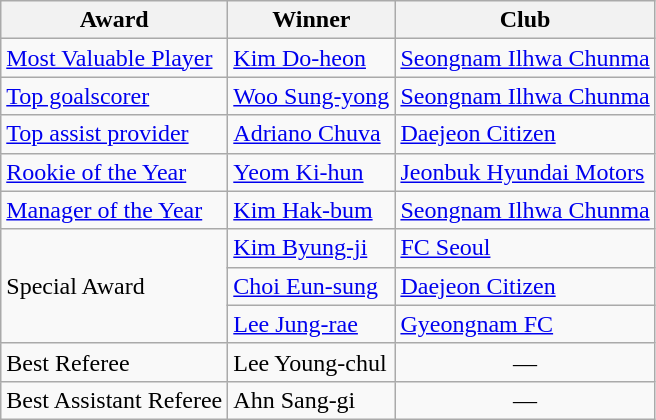<table class="wikitable">
<tr>
<th>Award</th>
<th>Winner</th>
<th>Club</th>
</tr>
<tr>
<td><a href='#'>Most Valuable Player</a></td>
<td> <a href='#'>Kim Do-heon</a></td>
<td><a href='#'>Seongnam Ilhwa Chunma</a></td>
</tr>
<tr>
<td><a href='#'>Top goalscorer</a></td>
<td> <a href='#'>Woo Sung-yong</a></td>
<td><a href='#'>Seongnam Ilhwa Chunma</a></td>
</tr>
<tr>
<td><a href='#'>Top assist provider</a></td>
<td> <a href='#'>Adriano Chuva</a></td>
<td><a href='#'>Daejeon Citizen</a></td>
</tr>
<tr>
<td><a href='#'>Rookie of the Year</a></td>
<td> <a href='#'>Yeom Ki-hun</a></td>
<td><a href='#'>Jeonbuk Hyundai Motors</a></td>
</tr>
<tr>
<td><a href='#'>Manager of the Year</a></td>
<td> <a href='#'>Kim Hak-bum</a></td>
<td><a href='#'>Seongnam Ilhwa Chunma</a></td>
</tr>
<tr>
<td rowspan="3">Special Award</td>
<td> <a href='#'>Kim Byung-ji</a></td>
<td><a href='#'>FC Seoul</a></td>
</tr>
<tr>
<td> <a href='#'>Choi Eun-sung</a></td>
<td><a href='#'>Daejeon Citizen</a></td>
</tr>
<tr>
<td> <a href='#'>Lee Jung-rae</a></td>
<td><a href='#'>Gyeongnam FC</a></td>
</tr>
<tr>
<td>Best Referee</td>
<td> Lee Young-chul</td>
<td align="center">—</td>
</tr>
<tr>
<td>Best Assistant Referee</td>
<td> Ahn Sang-gi</td>
<td align="center">—</td>
</tr>
</table>
